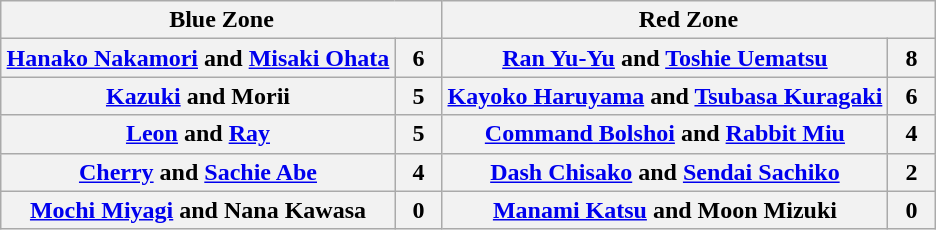<table class="wikitable" style="margin: 1em auto 1em auto">
<tr>
<th colspan="2">Blue Zone</th>
<th colspan="2">Red Zone</th>
</tr>
<tr>
<th><a href='#'>Hanako Nakamori</a> and <a href='#'>Misaki Ohata</a><br></th>
<th>  6  </th>
<th><a href='#'>Ran Yu-Yu</a> and <a href='#'>Toshie Uematsu</a><br></th>
<th>  8  </th>
</tr>
<tr>
<th><a href='#'>Kazuki</a> and Morii<br></th>
<th>5</th>
<th><a href='#'>Kayoko Haruyama</a> and <a href='#'>Tsubasa Kuragaki</a><br></th>
<th>6</th>
</tr>
<tr>
<th><a href='#'>Leon</a> and <a href='#'>Ray</a><br></th>
<th>5</th>
<th><a href='#'>Command Bolshoi</a> and <a href='#'>Rabbit Miu</a><br></th>
<th>4</th>
</tr>
<tr>
<th><a href='#'>Cherry</a> and <a href='#'>Sachie Abe</a><br></th>
<th>4</th>
<th><a href='#'>Dash Chisako</a> and <a href='#'>Sendai Sachiko</a><br></th>
<th>2</th>
</tr>
<tr>
<th><a href='#'>Mochi Miyagi</a> and Nana Kawasa<br></th>
<th>0</th>
<th><a href='#'>Manami Katsu</a> and Moon Mizuki<br></th>
<th>0</th>
</tr>
</table>
